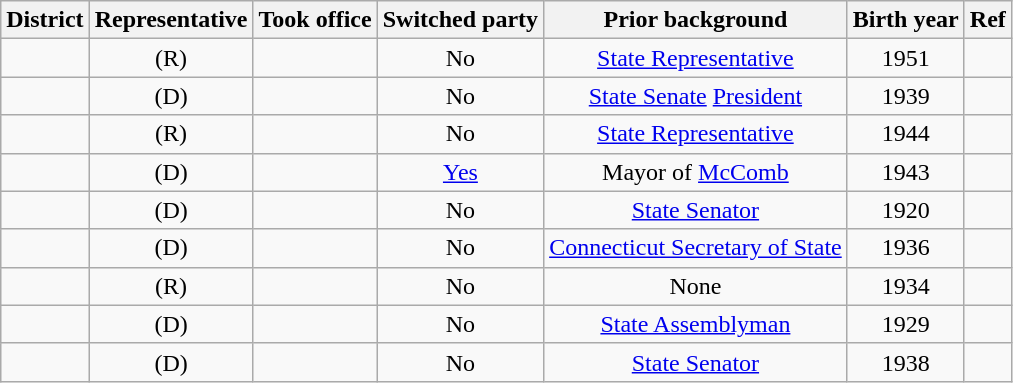<table class="sortable wikitable" style="text-align:center">
<tr>
<th>District</th>
<th>Representative</th>
<th>Took office</th>
<th>Switched party</th>
<th>Prior background</th>
<th>Birth year</th>
<th>Ref</th>
</tr>
<tr>
<td></td>
<td> (R)</td>
<td></td>
<td>No</td>
<td><a href='#'>State Representative</a></td>
<td>1951</td>
<td></td>
</tr>
<tr>
<td></td>
<td> (D)</td>
<td></td>
<td>No</td>
<td><a href='#'>State Senate</a> <a href='#'>President</a></td>
<td>1939</td>
<td></td>
</tr>
<tr>
<td></td>
<td> (R)</td>
<td></td>
<td>No</td>
<td><a href='#'>State Representative</a></td>
<td>1944</td>
<td></td>
</tr>
<tr>
<td></td>
<td> (D)</td>
<td></td>
<td><a href='#'>Yes</a></td>
<td>Mayor of <a href='#'>McComb</a></td>
<td>1943</td>
<td></td>
</tr>
<tr>
<td></td>
<td> (D)</td>
<td></td>
<td>No</td>
<td><a href='#'>State Senator</a></td>
<td>1920</td>
<td></td>
</tr>
<tr>
<td></td>
<td> (D)</td>
<td></td>
<td>No</td>
<td><a href='#'>Connecticut Secretary of State</a></td>
<td>1936</td>
<td></td>
</tr>
<tr>
<td></td>
<td> (R)</td>
<td></td>
<td>No</td>
<td>None</td>
<td>1934</td>
<td></td>
</tr>
<tr>
<td></td>
<td> (D)</td>
<td></td>
<td>No</td>
<td><a href='#'>State Assemblyman</a></td>
<td>1929</td>
<td></td>
</tr>
<tr>
<td></td>
<td> (D)</td>
<td></td>
<td>No</td>
<td><a href='#'>State Senator</a></td>
<td>1938</td>
<td></td>
</tr>
</table>
